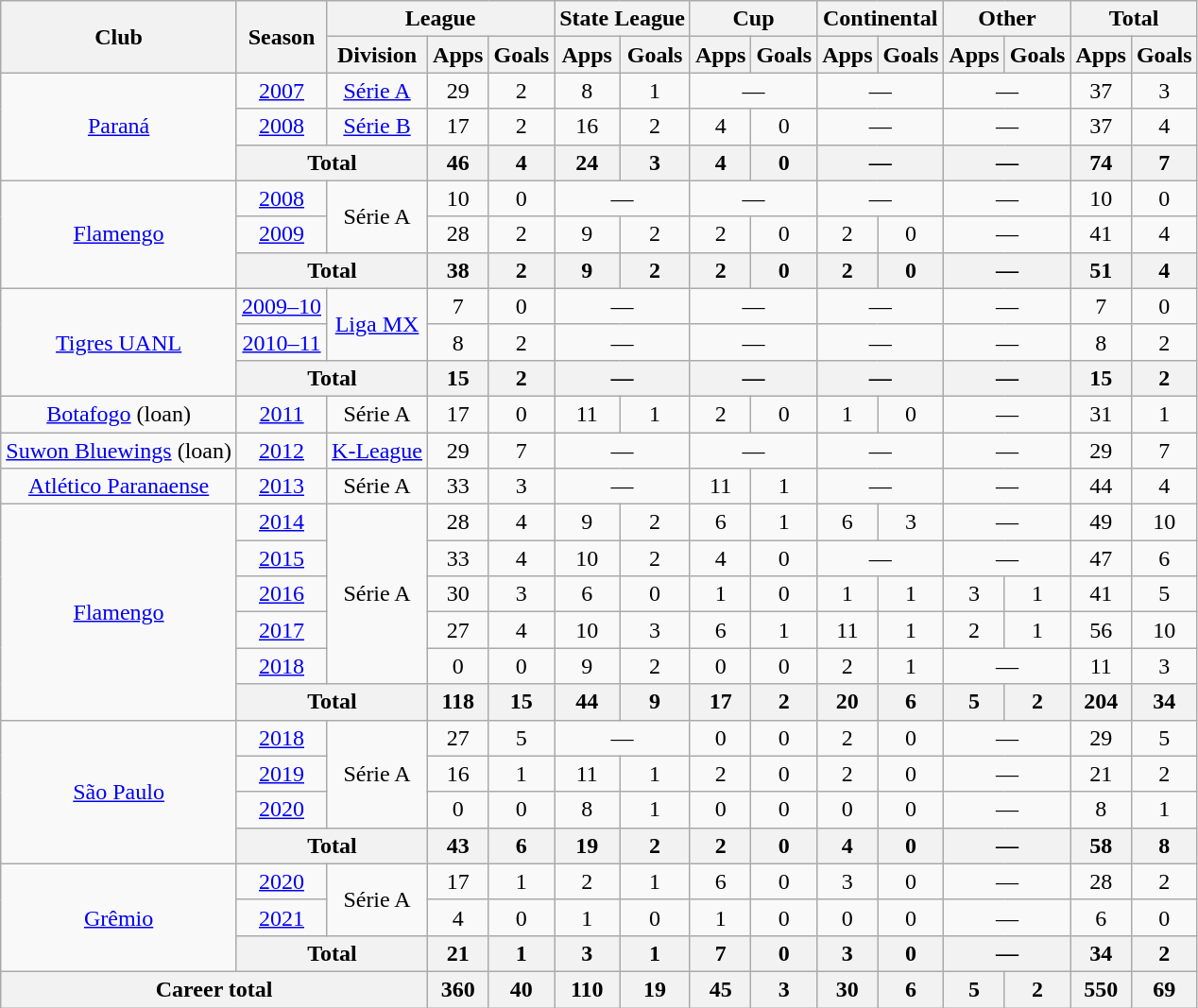<table class="wikitable" style="text-align: center;">
<tr>
<th rowspan="2">Club</th>
<th rowspan="2">Season</th>
<th colspan="3">League</th>
<th colspan="2">State League</th>
<th colspan="2">Cup</th>
<th colspan="2">Continental</th>
<th colspan="2">Other</th>
<th colspan="2">Total</th>
</tr>
<tr>
<th>Division</th>
<th>Apps</th>
<th>Goals</th>
<th>Apps</th>
<th>Goals</th>
<th>Apps</th>
<th>Goals</th>
<th>Apps</th>
<th>Goals</th>
<th>Apps</th>
<th>Goals</th>
<th>Apps</th>
<th>Goals</th>
</tr>
<tr>
<td rowspan="3" valign="center"><a href='#'>Paraná</a></td>
<td><a href='#'>2007</a></td>
<td><a href='#'>Série A</a></td>
<td>29</td>
<td>2</td>
<td>8</td>
<td>1</td>
<td colspan="2">—</td>
<td colspan="2">—</td>
<td colspan="2">—</td>
<td>37</td>
<td>3</td>
</tr>
<tr>
<td><a href='#'>2008</a></td>
<td><a href='#'>Série B</a></td>
<td>17</td>
<td>2</td>
<td>16</td>
<td>2</td>
<td>4</td>
<td>0</td>
<td colspan="2">—</td>
<td colspan="2">—</td>
<td>37</td>
<td>4</td>
</tr>
<tr>
<th colspan="2">Total</th>
<th>46</th>
<th>4</th>
<th>24</th>
<th>3</th>
<th>4</th>
<th>0</th>
<th colspan="2">—</th>
<th colspan="2">—</th>
<th>74</th>
<th>7</th>
</tr>
<tr>
<td rowspan="3" valign="center"><a href='#'>Flamengo</a></td>
<td><a href='#'>2008</a></td>
<td rowspan="2" valign="center">Série A</td>
<td>10</td>
<td>0</td>
<td colspan="2">—</td>
<td colspan="2">—</td>
<td colspan="2">—</td>
<td colspan="2">—</td>
<td>10</td>
<td>0</td>
</tr>
<tr>
<td><a href='#'>2009</a></td>
<td>28</td>
<td>2</td>
<td>9</td>
<td>2</td>
<td>2</td>
<td>0</td>
<td>2</td>
<td>0</td>
<td colspan="2">—</td>
<td>41</td>
<td>4</td>
</tr>
<tr>
<th colspan="2">Total</th>
<th>38</th>
<th>2</th>
<th>9</th>
<th>2</th>
<th>2</th>
<th>0</th>
<th>2</th>
<th>0</th>
<th colspan="2">—</th>
<th>51</th>
<th>4</th>
</tr>
<tr>
<td rowspan="3" valign="center"><a href='#'>Tigres UANL</a></td>
<td><a href='#'>2009–10</a></td>
<td rowspan="2" valign="center"><a href='#'>Liga MX</a></td>
<td>7</td>
<td>0</td>
<td colspan="2">—</td>
<td colspan="2">—</td>
<td colspan="2">—</td>
<td colspan="2">—</td>
<td>7</td>
<td>0</td>
</tr>
<tr>
<td><a href='#'>2010–11</a></td>
<td>8</td>
<td>2</td>
<td colspan="2">—</td>
<td colspan="2">—</td>
<td colspan="2">—</td>
<td colspan="2">—</td>
<td>8</td>
<td>2</td>
</tr>
<tr>
<th colspan="2"><strong>Total</strong></th>
<th>15</th>
<th>2</th>
<th colspan="2">—</th>
<th colspan="2">—</th>
<th colspan="2">—</th>
<th colspan="2">—</th>
<th>15</th>
<th>2</th>
</tr>
<tr>
<td rowspan="1" valign="center"><a href='#'>Botafogo</a> (loan)</td>
<td><a href='#'>2011</a></td>
<td>Série A</td>
<td>17</td>
<td>0</td>
<td>11</td>
<td>1</td>
<td>2</td>
<td>0</td>
<td>1</td>
<td>0</td>
<td colspan="2">—</td>
<td>31</td>
<td>1</td>
</tr>
<tr>
<td rowspan="1" valign="center"><a href='#'>Suwon Bluewings</a> (loan)</td>
<td><a href='#'>2012</a></td>
<td><a href='#'>K-League</a></td>
<td>29</td>
<td>7</td>
<td colspan="2">—</td>
<td colspan="2">—</td>
<td colspan="2">—</td>
<td colspan="2">—</td>
<td>29</td>
<td>7</td>
</tr>
<tr>
<td rowspan="1" valign="center"><a href='#'>Atlético Paranaense</a></td>
<td><a href='#'>2013</a></td>
<td>Série A</td>
<td>33</td>
<td>3</td>
<td colspan="2">—</td>
<td>11</td>
<td>1</td>
<td colspan="2">—</td>
<td colspan="2">—</td>
<td>44</td>
<td>4</td>
</tr>
<tr>
<td rowspan="6" valign="center"><a href='#'>Flamengo</a></td>
<td><a href='#'>2014</a></td>
<td rowspan="5" valign="center">Série A</td>
<td>28</td>
<td>4</td>
<td>9</td>
<td>2</td>
<td>6</td>
<td>1</td>
<td>6</td>
<td>3</td>
<td colspan="2">—</td>
<td>49</td>
<td>10</td>
</tr>
<tr>
<td><a href='#'>2015</a></td>
<td>33</td>
<td>4</td>
<td>10</td>
<td>2</td>
<td>4</td>
<td>0</td>
<td colspan="2">—</td>
<td colspan="2">—</td>
<td>47</td>
<td>6</td>
</tr>
<tr>
<td><a href='#'>2016</a></td>
<td>30</td>
<td>3</td>
<td>6</td>
<td>0</td>
<td>1</td>
<td>0</td>
<td>1</td>
<td>1</td>
<td>3</td>
<td>1</td>
<td>41</td>
<td>5</td>
</tr>
<tr>
<td><a href='#'>2017</a></td>
<td>27</td>
<td>4</td>
<td>10</td>
<td>3</td>
<td>6</td>
<td>1</td>
<td>11</td>
<td>1</td>
<td>2</td>
<td>1</td>
<td>56</td>
<td>10</td>
</tr>
<tr>
<td><a href='#'>2018</a></td>
<td>0</td>
<td>0</td>
<td>9</td>
<td>2</td>
<td>0</td>
<td>0</td>
<td>2</td>
<td>1</td>
<td colspan="2">—</td>
<td>11</td>
<td>3</td>
</tr>
<tr>
<th colspan="2">Total</th>
<th>118</th>
<th>15</th>
<th>44</th>
<th>9</th>
<th>17</th>
<th>2</th>
<th>20</th>
<th>6</th>
<th>5</th>
<th>2</th>
<th>204</th>
<th>34</th>
</tr>
<tr>
<td rowspan="4" valign="center"><a href='#'>São Paulo</a></td>
<td><a href='#'>2018</a></td>
<td rowspan="3" valign="center">Série A</td>
<td>27</td>
<td>5</td>
<td colspan="2">—</td>
<td>0</td>
<td>0</td>
<td>2</td>
<td>0</td>
<td colspan="2">—</td>
<td>29</td>
<td>5</td>
</tr>
<tr>
<td><a href='#'>2019</a></td>
<td>16</td>
<td>1</td>
<td>11</td>
<td>1</td>
<td>2</td>
<td>0</td>
<td>2</td>
<td>0</td>
<td colspan="2">—</td>
<td>21</td>
<td>2</td>
</tr>
<tr>
<td><a href='#'>2020</a></td>
<td>0</td>
<td>0</td>
<td>8</td>
<td>1</td>
<td>0</td>
<td>0</td>
<td>0</td>
<td>0</td>
<td colspan="2">—</td>
<td>8</td>
<td>1</td>
</tr>
<tr>
<th colspan="2">Total</th>
<th>43</th>
<th>6</th>
<th>19</th>
<th>2</th>
<th>2</th>
<th>0</th>
<th>4</th>
<th>0</th>
<th colspan="2">—</th>
<th>58</th>
<th>8</th>
</tr>
<tr>
<td rowspan="3" valign="center"><a href='#'>Grêmio</a></td>
<td><a href='#'>2020</a></td>
<td rowspan="2" valign="center">Série A</td>
<td>17</td>
<td>1</td>
<td>2</td>
<td>1</td>
<td>6</td>
<td>0</td>
<td>3</td>
<td>0</td>
<td colspan="2">—</td>
<td>28</td>
<td>2</td>
</tr>
<tr>
<td><a href='#'>2021</a></td>
<td>4</td>
<td>0</td>
<td>1</td>
<td>0</td>
<td>1</td>
<td>0</td>
<td>0</td>
<td>0</td>
<td colspan="2">—</td>
<td>6</td>
<td>0</td>
</tr>
<tr>
<th colspan="2">Total</th>
<th>21</th>
<th>1</th>
<th>3</th>
<th>1</th>
<th>7</th>
<th>0</th>
<th>3</th>
<th>0</th>
<th colspan="2">—</th>
<th>34</th>
<th>2</th>
</tr>
<tr>
<th colspan="3"><strong>Career total</strong></th>
<th>360</th>
<th>40</th>
<th>110</th>
<th>19</th>
<th>45</th>
<th>3</th>
<th>30</th>
<th>6</th>
<th>5</th>
<th>2</th>
<th>550</th>
<th>69</th>
</tr>
</table>
